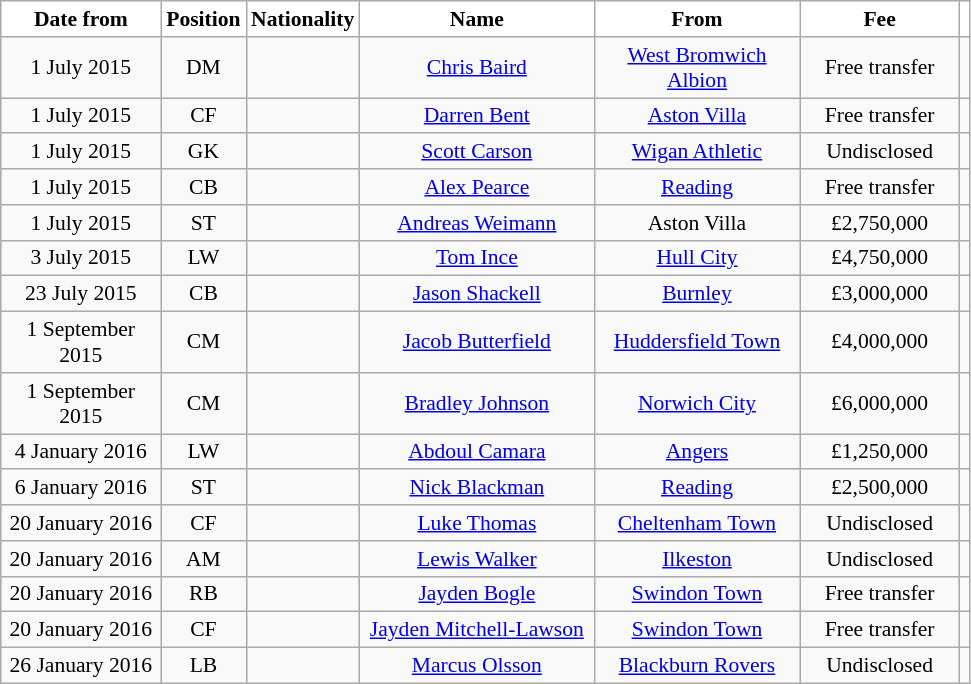<table class="wikitable"  style="text-align:center; font-size:90%; ">
<tr>
<th style="background:#FFFFFF; color:black; width:100px;">Date from</th>
<th style="background:#FFFFFF; color:black; width:50px;">Position</th>
<th style="background:#FFFFFF; color:black; width:50px;">Nationality</th>
<th style="background:#FFFFFF; color:black; width:150px;">Name</th>
<th style="background:#FFFFFF; color:black; width:130px;">From</th>
<th style="background:#FFFFFF; color:black; width:100px;">Fee</th>
<th style="background:#FFFFFF; color:black;"></th>
</tr>
<tr>
<td>1 July 2015</td>
<td>DM</td>
<td></td>
<td><a href='#'>Chris Baird</a></td>
<td><a href='#'>West Bromwich Albion</a></td>
<td>Free transfer</td>
<td></td>
</tr>
<tr>
<td>1 July 2015</td>
<td>CF</td>
<td></td>
<td><a href='#'>Darren Bent</a></td>
<td><a href='#'>Aston Villa</a></td>
<td>Free transfer</td>
<td></td>
</tr>
<tr>
<td>1 July 2015</td>
<td>GK</td>
<td></td>
<td><a href='#'>Scott Carson</a></td>
<td><a href='#'>Wigan Athletic</a></td>
<td>Undisclosed</td>
<td></td>
</tr>
<tr>
<td>1 July 2015</td>
<td>CB</td>
<td></td>
<td><a href='#'>Alex Pearce</a></td>
<td><a href='#'>Reading</a></td>
<td>Free transfer</td>
<td></td>
</tr>
<tr>
<td>1 July 2015</td>
<td>ST</td>
<td></td>
<td><a href='#'>Andreas Weimann</a></td>
<td>Aston Villa</td>
<td>£2,750,000</td>
<td></td>
</tr>
<tr>
<td>3 July 2015</td>
<td>LW</td>
<td></td>
<td><a href='#'>Tom Ince</a></td>
<td><a href='#'>Hull City</a></td>
<td>£4,750,000</td>
<td></td>
</tr>
<tr>
<td>23 July 2015</td>
<td>CB</td>
<td></td>
<td><a href='#'>Jason Shackell</a></td>
<td><a href='#'>Burnley</a></td>
<td>£3,000,000</td>
<td></td>
</tr>
<tr>
<td>1 September 2015</td>
<td>CM</td>
<td></td>
<td><a href='#'>Jacob Butterfield</a></td>
<td><a href='#'>Huddersfield Town</a></td>
<td>£4,000,000</td>
<td></td>
</tr>
<tr>
<td>1 September 2015</td>
<td>CM</td>
<td></td>
<td><a href='#'>Bradley Johnson</a></td>
<td><a href='#'>Norwich City</a></td>
<td>£6,000,000</td>
<td></td>
</tr>
<tr>
<td>4 January 2016</td>
<td>LW</td>
<td></td>
<td><a href='#'>Abdoul Camara</a></td>
<td><a href='#'>Angers</a></td>
<td>£1,250,000</td>
<td></td>
</tr>
<tr>
<td>6 January 2016</td>
<td>ST</td>
<td></td>
<td><a href='#'>Nick Blackman</a></td>
<td><a href='#'>Reading</a></td>
<td>£2,500,000</td>
<td></td>
</tr>
<tr>
<td>20 January 2016</td>
<td>CF</td>
<td></td>
<td><a href='#'>Luke Thomas</a></td>
<td><a href='#'>Cheltenham Town</a></td>
<td>Undisclosed</td>
<td></td>
</tr>
<tr>
<td>20 January 2016</td>
<td>AM</td>
<td></td>
<td><a href='#'>Lewis Walker</a></td>
<td><a href='#'>Ilkeston</a></td>
<td>Undisclosed</td>
<td></td>
</tr>
<tr>
<td>20 January 2016</td>
<td>RB</td>
<td></td>
<td><a href='#'>Jayden Bogle</a></td>
<td><a href='#'>Swindon Town</a></td>
<td>Free transfer</td>
<td></td>
</tr>
<tr>
<td>20 January 2016</td>
<td>CF</td>
<td></td>
<td><a href='#'>Jayden Mitchell-Lawson</a></td>
<td><a href='#'>Swindon Town</a></td>
<td>Free transfer</td>
<td></td>
</tr>
<tr>
<td>26 January 2016</td>
<td>LB</td>
<td></td>
<td><a href='#'>Marcus Olsson</a></td>
<td><a href='#'>Blackburn Rovers</a></td>
<td>Undisclosed</td>
<td></td>
</tr>
</table>
